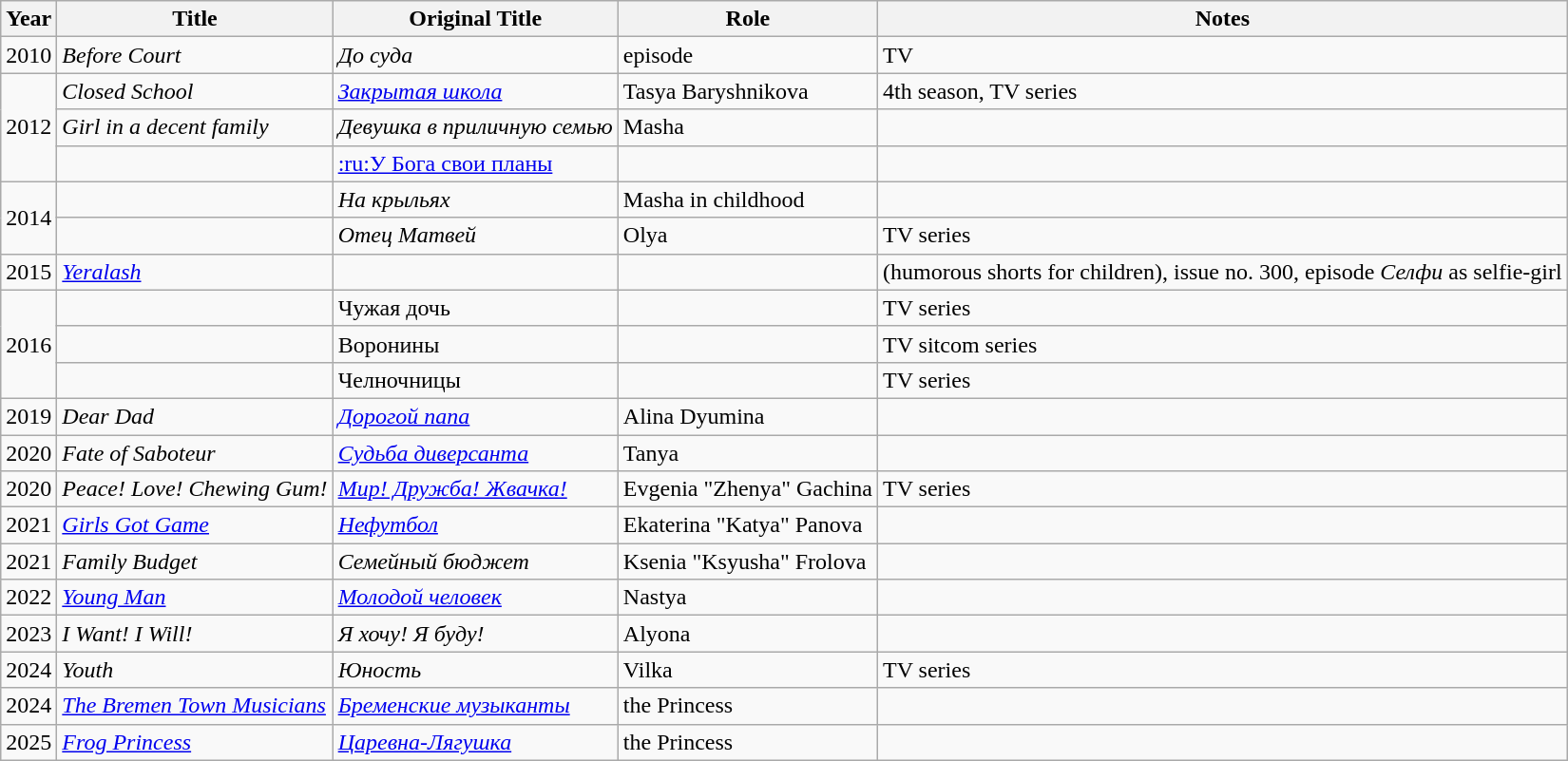<table class="wikitable sortable">
<tr>
<th>Year</th>
<th>Title</th>
<th>Original Title</th>
<th>Role</th>
<th>Notes</th>
</tr>
<tr>
<td>2010</td>
<td><em>Before Court</em></td>
<td><em>До суда</em></td>
<td>episode</td>
<td>TV</td>
</tr>
<tr>
<td rowspan=3>2012</td>
<td><em>Closed School</em></td>
<td><em><a href='#'>Закрытая школа</a></em></td>
<td>Tasya Baryshnikova</td>
<td>4th season, TV series</td>
</tr>
<tr>
<td><em>Girl in a decent family</em></td>
<td><em>Девушка в приличную семью</em></td>
<td>Masha</td>
<td></td>
</tr>
<tr>
<td></td>
<td><a href='#'>:ru:У Бога свои планы</a></td>
<td></td>
<td></td>
</tr>
<tr>
<td rowspan=2>2014</td>
<td></td>
<td><em>На крыльях</em></td>
<td>Masha in childhood</td>
<td></td>
</tr>
<tr>
<td></td>
<td><em>Отец Матвей</em></td>
<td>Olya</td>
<td>TV series</td>
</tr>
<tr>
<td>2015</td>
<td><em><a href='#'>Yeralash</a></em></td>
<td></td>
<td></td>
<td>(humorous shorts for children), issue no. 300, episode <em>Селфи</em> as selfie-girl</td>
</tr>
<tr>
<td rowspan=3>2016</td>
<td></td>
<td>Чужая дочь</td>
<td></td>
<td>TV series</td>
</tr>
<tr>
<td></td>
<td>Воронины</td>
<td></td>
<td>TV sitcom series</td>
</tr>
<tr>
<td></td>
<td>Челночницы</td>
<td></td>
<td>TV series</td>
</tr>
<tr>
<td>2019</td>
<td><em>Dear Dad</em></td>
<td><em><a href='#'>Дорогой папа</a></em></td>
<td>Alina Dyumina</td>
</tr>
<tr>
<td>2020</td>
<td><em>Fate of Saboteur</em></td>
<td><em><a href='#'>Судьба диверсанта</a></em></td>
<td>Tanya</td>
<td></td>
</tr>
<tr>
<td>2020</td>
<td><em>Peace! Love! Chewing Gum!</em></td>
<td><em><a href='#'>Мир! Дружба! Жвачка!</a></em></td>
<td>Evgenia "Zhenya" Gachina</td>
<td>TV series</td>
</tr>
<tr>
<td>2021</td>
<td><em><a href='#'>Girls Got Game</a></em></td>
<td><em><a href='#'>Нефутбол</a></em></td>
<td>Ekaterina "Katya" Panova</td>
<td></td>
</tr>
<tr>
<td>2021</td>
<td><em>Family Budget</em></td>
<td><em>Семейный бюджет</em></td>
<td>Ksenia "Ksyusha" Frolova</td>
<td></td>
</tr>
<tr>
<td>2022</td>
<td><em><a href='#'>Young Man</a></em></td>
<td><em><a href='#'>Молодой человек</a></em></td>
<td>Nastya</td>
<td></td>
</tr>
<tr>
<td>2023</td>
<td><em>I Want! I Will!</em></td>
<td><em>Я хочу! Я буду!</em></td>
<td>Alyona</td>
<td></td>
</tr>
<tr>
<td>2024</td>
<td><em>Youth</em></td>
<td><em>Юность</em></td>
<td>Vilka</td>
<td>TV series</td>
</tr>
<tr>
<td>2024</td>
<td><em><a href='#'>The Bremen Town Musicians</a></em></td>
<td><em><a href='#'>Бременские музыканты</a></em></td>
<td>the Princess</td>
<td></td>
</tr>
<tr>
<td>2025</td>
<td><em><a href='#'>Frog Princess</a></em></td>
<td><em><a href='#'>Царевна-Лягушка</a></em></td>
<td>the Princess</td>
<td></td>
</tr>
</table>
